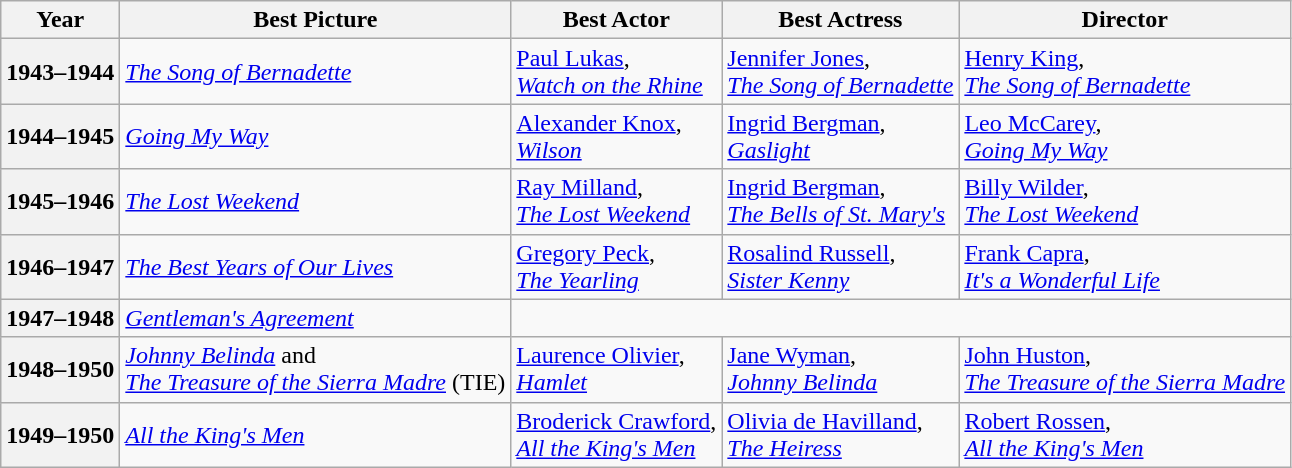<table class="wikitable" border="1">
<tr>
<th>Year</th>
<th>Best Picture</th>
<th>Best Actor</th>
<th>Best Actress</th>
<th>Director</th>
</tr>
<tr>
<th>1943–1944</th>
<td><em><a href='#'>The Song of Bernadette</a></em></td>
<td><a href='#'>Paul Lukas</a>,<br><em><a href='#'>Watch on the Rhine</a></em></td>
<td><a href='#'>Jennifer Jones</a>,<br><em><a href='#'>The Song of Bernadette</a> </em></td>
<td><a href='#'>Henry King</a>,<br><em><a href='#'>The Song of Bernadette</a></em></td>
</tr>
<tr>
<th>1944–1945</th>
<td><em><a href='#'>Going My Way</a></em></td>
<td><a href='#'>Alexander Knox</a>,<br><em><a href='#'>Wilson</a></em></td>
<td><a href='#'>Ingrid Bergman</a>,<br><em><a href='#'>Gaslight</a> </em></td>
<td><a href='#'>Leo McCarey</a>,<br><em><a href='#'>Going My Way</a></em></td>
</tr>
<tr>
<th>1945–1946</th>
<td><em><a href='#'>The Lost Weekend</a></em></td>
<td><a href='#'>Ray Milland</a>,<br><em><a href='#'>The Lost Weekend</a></em></td>
<td><a href='#'>Ingrid Bergman</a>,<br><em><a href='#'>The Bells of St. Mary's</a> </em></td>
<td><a href='#'>Billy Wilder</a>,<br><em><a href='#'>The Lost Weekend</a></em></td>
</tr>
<tr>
<th>1946–1947</th>
<td><em><a href='#'>The Best Years of Our Lives</a></em></td>
<td><a href='#'>Gregory Peck</a>,<br><em><a href='#'>The Yearling</a></em></td>
<td><a href='#'>Rosalind Russell</a>,<br><em><a href='#'>Sister Kenny</a></em></td>
<td><a href='#'>Frank Capra</a>,<br><em><a href='#'>It's a Wonderful Life</a></em></td>
</tr>
<tr>
<th>1947–1948</th>
<td><em><a href='#'>Gentleman's Agreement</a></em></td>
</tr>
<tr>
<th>1948–1950</th>
<td><em><a href='#'>Johnny Belinda</a></em> and<br><em><a href='#'>The Treasure of the Sierra Madre</a></em> (TIE)</td>
<td><a href='#'>Laurence Olivier</a>,<br><em><a href='#'>Hamlet</a></em></td>
<td><a href='#'>Jane Wyman</a>,<br><em><a href='#'>Johnny Belinda</a> </em></td>
<td><a href='#'>John Huston</a>,<br><em><a href='#'>The Treasure of the Sierra Madre</a></em></td>
</tr>
<tr>
<th>1949–1950</th>
<td><em><a href='#'>All the King's Men</a></em></td>
<td><a href='#'>Broderick Crawford</a>,<br><em><a href='#'>All the King's Men</a></em></td>
<td><a href='#'>Olivia de Havilland</a>,<br><em><a href='#'>The Heiress</a> </em></td>
<td><a href='#'>Robert Rossen</a>,<br><em><a href='#'>All the King's Men</a></em></td>
</tr>
</table>
